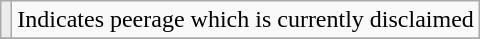<table class="wikitable">
<tr>
<td style="background: #ececec; text-align:center"></td>
<td>Indicates peerage which is currently disclaimed</td>
</tr>
<tr>
</tr>
</table>
